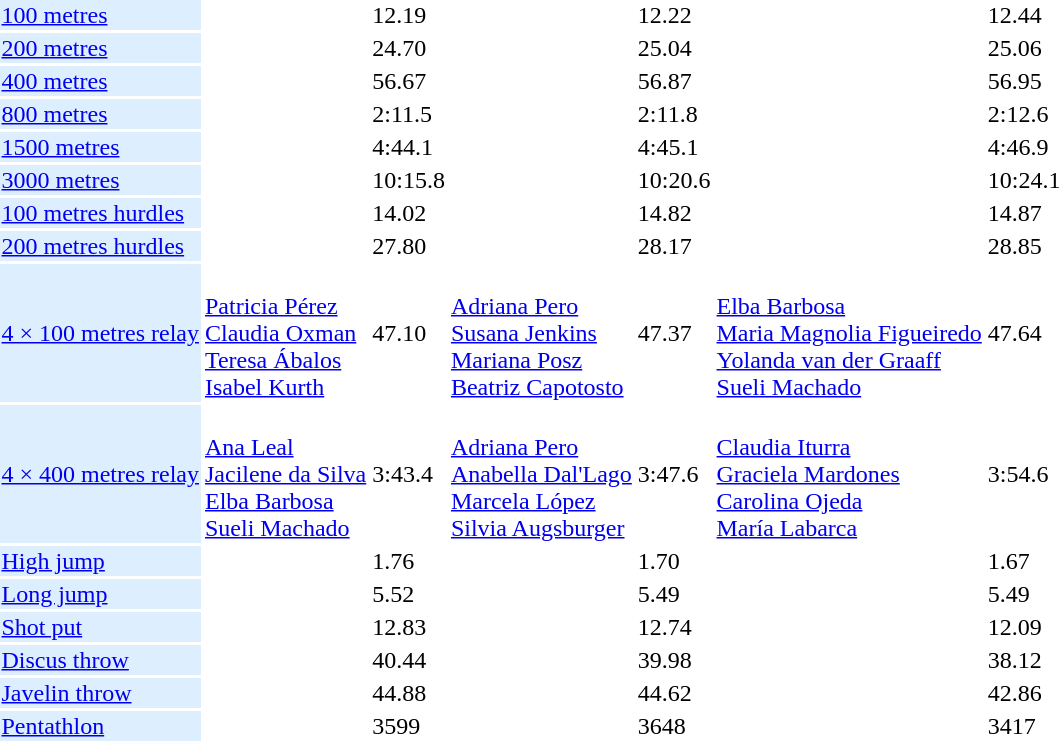<table>
<tr>
<td bgcolor = DDEEFF><a href='#'>100 metres</a></td>
<td></td>
<td>12.19</td>
<td></td>
<td>12.22</td>
<td></td>
<td>12.44</td>
</tr>
<tr>
<td bgcolor = DDEEFF><a href='#'>200 metres</a></td>
<td></td>
<td>24.70</td>
<td></td>
<td>25.04</td>
<td></td>
<td>25.06</td>
</tr>
<tr>
<td bgcolor = DDEEFF><a href='#'>400 metres</a></td>
<td></td>
<td>56.67</td>
<td></td>
<td>56.87</td>
<td></td>
<td>56.95</td>
</tr>
<tr>
<td bgcolor = DDEEFF><a href='#'>800 metres</a></td>
<td></td>
<td>2:11.5</td>
<td></td>
<td>2:11.8</td>
<td></td>
<td>2:12.6</td>
</tr>
<tr>
<td bgcolor = DDEEFF><a href='#'>1500 metres</a></td>
<td></td>
<td>4:44.1</td>
<td></td>
<td>4:45.1</td>
<td></td>
<td>4:46.9</td>
</tr>
<tr>
<td bgcolor = DDEEFF><a href='#'>3000 metres</a></td>
<td></td>
<td>10:15.8</td>
<td></td>
<td>10:20.6</td>
<td></td>
<td>10:24.1</td>
</tr>
<tr>
<td bgcolor = DDEEFF><a href='#'>100 metres hurdles</a></td>
<td></td>
<td>14.02</td>
<td></td>
<td>14.82</td>
<td></td>
<td>14.87</td>
</tr>
<tr>
<td bgcolor = DDEEFF><a href='#'>200 metres hurdles</a></td>
<td></td>
<td>27.80</td>
<td></td>
<td>28.17</td>
<td></td>
<td>28.85</td>
</tr>
<tr>
<td bgcolor = DDEEFF><a href='#'>4 × 100 metres relay</a></td>
<td><br><a href='#'>Patricia Pérez</a><br><a href='#'>Claudia Oxman</a><br><a href='#'>Teresa Ábalos</a><br><a href='#'>Isabel Kurth</a></td>
<td>47.10</td>
<td><br><a href='#'>Adriana Pero</a><br><a href='#'>Susana Jenkins</a><br><a href='#'>Mariana Posz</a><br><a href='#'>Beatriz Capotosto</a></td>
<td>47.37</td>
<td><br><a href='#'>Elba Barbosa</a><br><a href='#'>Maria Magnolia Figueiredo</a><br><a href='#'>Yolanda van der Graaff</a><br><a href='#'>Sueli Machado</a></td>
<td>47.64</td>
</tr>
<tr>
<td bgcolor = DDEEFF><a href='#'>4 × 400 metres relay</a></td>
<td><br><a href='#'>Ana Leal</a><br><a href='#'>Jacilene da Silva</a><br><a href='#'>Elba Barbosa</a><br><a href='#'>Sueli Machado</a></td>
<td>3:43.4</td>
<td><br><a href='#'>Adriana Pero</a><br><a href='#'>Anabella Dal'Lago</a><br><a href='#'>Marcela López</a><br><a href='#'>Silvia Augsburger</a></td>
<td>3:47.6</td>
<td><br><a href='#'>Claudia Iturra</a><br><a href='#'>Graciela Mardones</a><br><a href='#'>Carolina Ojeda</a><br><a href='#'>María Labarca</a></td>
<td>3:54.6</td>
</tr>
<tr>
<td bgcolor = DDEEFF><a href='#'>High jump</a></td>
<td></td>
<td>1.76</td>
<td></td>
<td>1.70</td>
<td></td>
<td>1.67</td>
</tr>
<tr>
<td bgcolor = DDEEFF><a href='#'>Long jump</a></td>
<td></td>
<td>5.52</td>
<td></td>
<td>5.49</td>
<td></td>
<td>5.49</td>
</tr>
<tr>
<td bgcolor = DDEEFF><a href='#'>Shot put</a></td>
<td></td>
<td>12.83</td>
<td></td>
<td>12.74</td>
<td></td>
<td>12.09</td>
</tr>
<tr>
<td bgcolor = DDEEFF><a href='#'>Discus throw</a></td>
<td></td>
<td>40.44</td>
<td></td>
<td>39.98</td>
<td></td>
<td>38.12</td>
</tr>
<tr>
<td bgcolor = DDEEFF><a href='#'>Javelin throw</a></td>
<td></td>
<td>44.88</td>
<td></td>
<td>44.62</td>
<td></td>
<td>42.86</td>
</tr>
<tr>
<td bgcolor = DDEEFF><a href='#'>Pentathlon</a></td>
<td></td>
<td>3599</td>
<td></td>
<td>3648</td>
<td></td>
<td>3417</td>
</tr>
</table>
